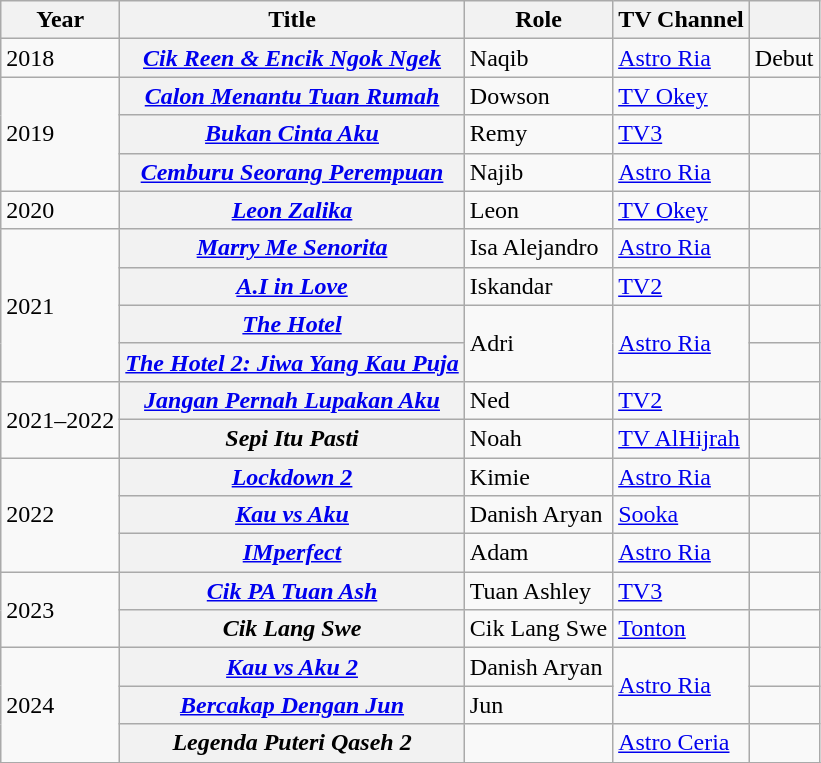<table class="wikitable">
<tr>
<th>Year</th>
<th>Title</th>
<th>Role</th>
<th>TV Channel</th>
<th></th>
</tr>
<tr>
<td>2018</td>
<th><em><a href='#'>Cik Reen & Encik Ngok Ngek</a></em></th>
<td>Naqib</td>
<td><a href='#'>Astro Ria</a></td>
<td>Debut</td>
</tr>
<tr>
<td rowspan="3">2019</td>
<th><em><a href='#'>Calon Menantu Tuan Rumah</a></em></th>
<td>Dowson</td>
<td><a href='#'>TV Okey</a></td>
<td></td>
</tr>
<tr>
<th><em><a href='#'>Bukan Cinta Aku</a></em></th>
<td>Remy</td>
<td><a href='#'>TV3</a></td>
<td></td>
</tr>
<tr>
<th><em><a href='#'>Cemburu Seorang Perempuan</a></em></th>
<td>Najib</td>
<td><a href='#'>Astro Ria</a></td>
<td></td>
</tr>
<tr>
<td>2020</td>
<th><em><a href='#'>Leon Zalika</a></em></th>
<td>Leon</td>
<td><a href='#'>TV Okey</a></td>
<td></td>
</tr>
<tr>
<td rowspan="4">2021</td>
<th><em><a href='#'>Marry Me Senorita</a></em></th>
<td>Isa Alejandro</td>
<td><a href='#'>Astro Ria</a></td>
<td></td>
</tr>
<tr>
<th><em><a href='#'>A.I in Love</a></em></th>
<td>Iskandar</td>
<td><a href='#'>TV2</a></td>
<td></td>
</tr>
<tr>
<th><em><a href='#'>The Hotel</a></em></th>
<td rowspan="2">Adri</td>
<td rowspan="2"><a href='#'>Astro Ria</a></td>
<td></td>
</tr>
<tr>
<th><em><a href='#'>The Hotel 2: Jiwa Yang Kau Puja</a></em></th>
<td></td>
</tr>
<tr>
<td rowspan="2">2021–2022</td>
<th><em><a href='#'>Jangan Pernah Lupakan Aku</a></em></th>
<td>Ned</td>
<td><a href='#'>TV2</a></td>
<td></td>
</tr>
<tr>
<th><em>Sepi Itu Pasti</em></th>
<td>Noah</td>
<td><a href='#'>TV AlHijrah</a></td>
<td></td>
</tr>
<tr>
<td rowspan="3">2022</td>
<th><em><a href='#'>Lockdown 2</a></em></th>
<td>Kimie</td>
<td><a href='#'>Astro Ria</a></td>
<td></td>
</tr>
<tr>
<th><em><a href='#'>Kau vs Aku</a></em></th>
<td>Danish Aryan</td>
<td><a href='#'>Sooka</a></td>
<td></td>
</tr>
<tr>
<th><em><a href='#'>IMperfect</a></em></th>
<td>Adam</td>
<td><a href='#'>Astro Ria</a></td>
<td></td>
</tr>
<tr>
<td rowspan="2">2023</td>
<th><em><a href='#'>Cik PA Tuan Ash</a></em></th>
<td>Tuan Ashley</td>
<td><a href='#'>TV3</a></td>
<td></td>
</tr>
<tr>
<th><em>Cik Lang Swe</em></th>
<td>Cik Lang Swe</td>
<td><a href='#'>Tonton</a></td>
<td></td>
</tr>
<tr>
<td rowspan=3>2024</td>
<th><em><a href='#'>Kau vs Aku 2</a></em></th>
<td>Danish Aryan</td>
<td rowspan=2><a href='#'>Astro Ria</a></td>
<td></td>
</tr>
<tr>
<th><em><a href='#'>Bercakap Dengan Jun</a></em></th>
<td>Jun</td>
<td></td>
</tr>
<tr>
<th><em>Legenda Puteri Qaseh 2</em></th>
<td></td>
<td><a href='#'>Astro Ceria</a></td>
<td></td>
</tr>
<tr>
</tr>
</table>
